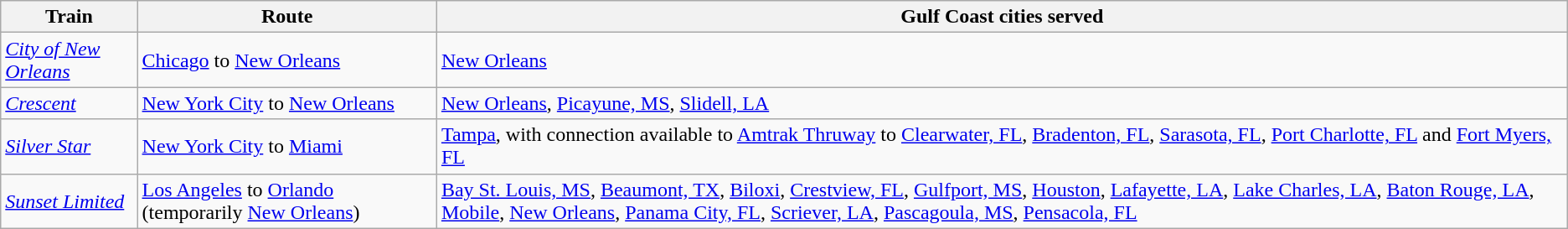<table class="wikitable">
<tr>
<th>Train</th>
<th>Route</th>
<th>Gulf Coast cities served</th>
</tr>
<tr>
<td><em><a href='#'>City of New Orleans</a></em></td>
<td><a href='#'>Chicago</a> to <a href='#'>New Orleans</a></td>
<td><a href='#'>New Orleans</a></td>
</tr>
<tr>
<td><em><a href='#'>Crescent</a></em></td>
<td><a href='#'>New York City</a> to <a href='#'>New Orleans</a></td>
<td><a href='#'>New Orleans</a>, <a href='#'>Picayune, MS</a>, <a href='#'>Slidell, LA</a></td>
</tr>
<tr>
<td><em><a href='#'>Silver Star</a></em></td>
<td><a href='#'>New York City</a> to <a href='#'>Miami</a></td>
<td><a href='#'>Tampa</a>, with connection available to <a href='#'>Amtrak Thruway</a> to <a href='#'>Clearwater, FL</a>, <a href='#'>Bradenton, FL</a>, <a href='#'>Sarasota, FL</a>, <a href='#'>Port Charlotte, FL</a> and <a href='#'>Fort Myers, FL</a></td>
</tr>
<tr>
<td><em><a href='#'>Sunset Limited</a></em></td>
<td><a href='#'>Los Angeles</a> to <a href='#'>Orlando</a> (temporarily <a href='#'>New Orleans</a>)</td>
<td><a href='#'>Bay St. Louis, MS</a>, <a href='#'>Beaumont, TX</a>, <a href='#'>Biloxi</a>, <a href='#'>Crestview, FL</a>, <a href='#'>Gulfport, MS</a>, <a href='#'>Houston</a>, <a href='#'>Lafayette, LA</a>, <a href='#'>Lake Charles, LA</a>, <a href='#'>Baton Rouge, LA</a>, <a href='#'>Mobile</a>, <a href='#'>New Orleans</a>, <a href='#'>Panama City, FL</a>, <a href='#'>Scriever, LA</a>, <a href='#'>Pascagoula, MS</a>, <a href='#'>Pensacola, FL</a></td>
</tr>
</table>
